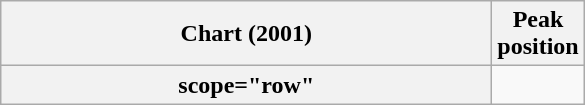<table class="wikitable plainrowheaders" style="text-align:center;">
<tr>
<th scope="col" style="width:20em;">Chart (2001)</th>
<th scope="col">Peak<br>position</th>
</tr>
<tr>
<th>scope="row" </th>
</tr>
</table>
